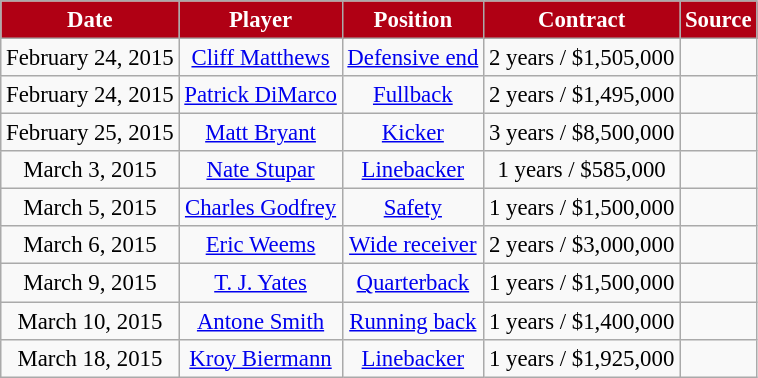<table class="wikitable" style="font-size: 95%; text-align: center;">
<tr>
<th style="background:#b00014;color:white">Date</th>
<th style="background:#b00014;color:white">Player</th>
<th style="background:#b00014;color:white">Position</th>
<th style="background:#b00014;color:white">Contract</th>
<th style="background:#b00014;color:white">Source</th>
</tr>
<tr>
<td>February 24, 2015</td>
<td><a href='#'>Cliff Matthews</a></td>
<td><a href='#'>Defensive end</a></td>
<td>2 years / $1,505,000</td>
<td></td>
</tr>
<tr>
<td>February 24, 2015</td>
<td><a href='#'>Patrick DiMarco</a></td>
<td><a href='#'>Fullback</a></td>
<td>2 years / $1,495,000</td>
<td></td>
</tr>
<tr>
<td>February 25, 2015</td>
<td><a href='#'>Matt Bryant</a></td>
<td><a href='#'>Kicker</a></td>
<td>3 years / $8,500,000</td>
<td></td>
</tr>
<tr>
<td>March 3, 2015</td>
<td><a href='#'>Nate Stupar</a></td>
<td><a href='#'>Linebacker</a></td>
<td>1 years / $585,000</td>
<td></td>
</tr>
<tr>
<td>March 5, 2015</td>
<td><a href='#'>Charles Godfrey</a></td>
<td><a href='#'>Safety</a></td>
<td>1 years / $1,500,000</td>
<td></td>
</tr>
<tr>
<td>March 6, 2015</td>
<td><a href='#'>Eric Weems</a></td>
<td><a href='#'>Wide receiver</a></td>
<td>2 years / $3,000,000</td>
<td></td>
</tr>
<tr>
<td>March 9, 2015</td>
<td><a href='#'>T. J. Yates</a></td>
<td><a href='#'>Quarterback</a></td>
<td>1 years / $1,500,000</td>
<td></td>
</tr>
<tr>
<td>March 10, 2015</td>
<td><a href='#'>Antone Smith</a></td>
<td><a href='#'>Running back</a></td>
<td>1 years / $1,400,000</td>
<td></td>
</tr>
<tr>
<td>March 18, 2015</td>
<td><a href='#'>Kroy Biermann</a></td>
<td><a href='#'>Linebacker</a></td>
<td>1 years / $1,925,000</td>
<td></td>
</tr>
</table>
